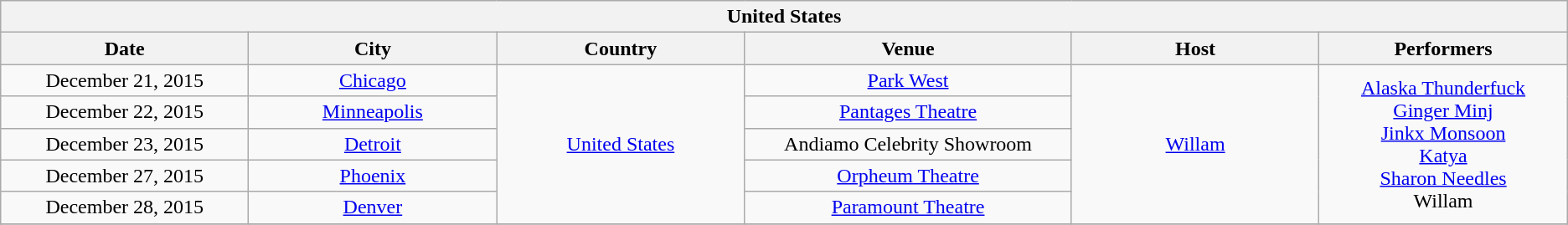<table class="wikitable" style="text-align:center;">
<tr>
<th colspan="6">United States</th>
</tr>
<tr>
<th scope="col" style="width:12em;">Date</th>
<th scope="col" style="width:12em;">City</th>
<th scope="col" style="width:12em;">Country</th>
<th scope="col" style="width:16em;">Venue</th>
<th scope="col" style="width:12em;">Host</th>
<th scope="col" style="width:12em;">Performers</th>
</tr>
<tr>
<td>December 21, 2015</td>
<td><a href='#'>Chicago</a></td>
<td rowspan="5"><a href='#'>United States</a></td>
<td><a href='#'>Park West</a></td>
<td rowspan="5"><a href='#'>Willam</a></td>
<td rowspan="5"><a href='#'>Alaska Thunderfuck</a><br><a href='#'>Ginger Minj</a><br><a href='#'>Jinkx Monsoon</a><br><a href='#'>Katya</a><br><a href='#'>Sharon Needles</a><br>Willam</td>
</tr>
<tr>
<td>December 22, 2015</td>
<td><a href='#'>Minneapolis</a></td>
<td><a href='#'>Pantages Theatre</a></td>
</tr>
<tr>
<td>December 23, 2015</td>
<td><a href='#'>Detroit</a></td>
<td>Andiamo Celebrity Showroom</td>
</tr>
<tr>
<td>December 27, 2015</td>
<td><a href='#'>Phoenix</a></td>
<td><a href='#'>Orpheum Theatre</a></td>
</tr>
<tr>
<td>December 28, 2015</td>
<td><a href='#'>Denver</a></td>
<td><a href='#'>Paramount Theatre</a></td>
</tr>
<tr>
</tr>
</table>
